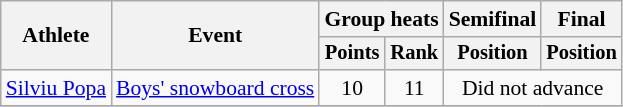<table class="wikitable" style="font-size:90%">
<tr>
<th rowspan="2">Athlete</th>
<th rowspan="2">Event</th>
<th colspan=2>Group heats</th>
<th>Semifinal</th>
<th>Final</th>
</tr>
<tr style="font-size:95%">
<th>Points</th>
<th>Rank</th>
<th>Position</th>
<th>Position</th>
</tr>
<tr align=center>
<td align=left><a href='#'>Silviu Popa </a></td>
<td align=left><a href='#'>Boys' snowboard cross</a></td>
<td>10</td>
<td>11</td>
<td colspan=2>Did not advance</td>
</tr>
<tr align=center>
</tr>
</table>
